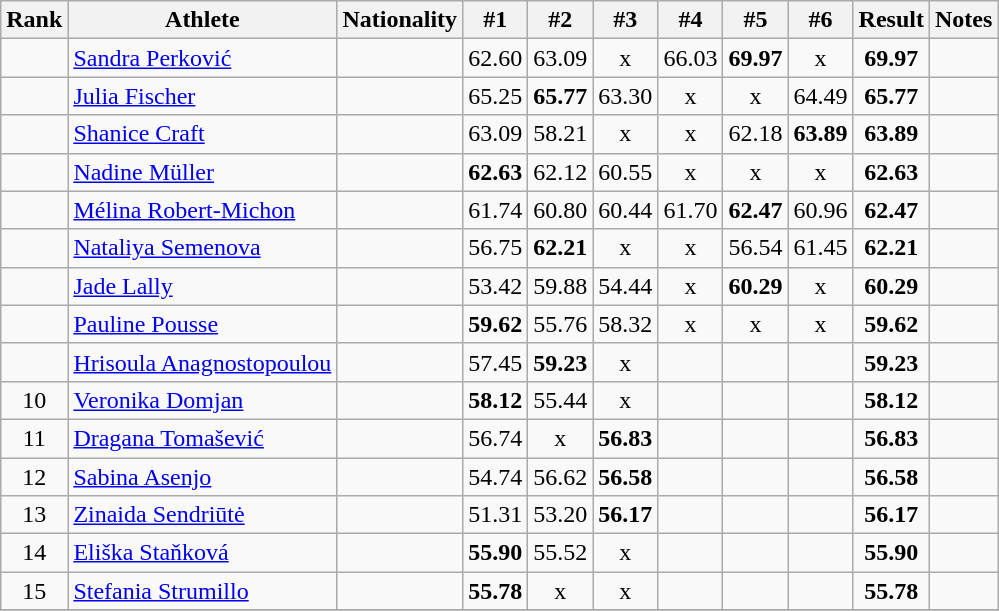<table class="wikitable sortable" style="text-align:center">
<tr>
<th>Rank</th>
<th>Athlete</th>
<th>Nationality</th>
<th>#1</th>
<th>#2</th>
<th>#3</th>
<th>#4</th>
<th>#5</th>
<th>#6</th>
<th>Result</th>
<th>Notes</th>
</tr>
<tr>
<td></td>
<td align="left"><a href='#'>Sandra Perković</a></td>
<td align=left></td>
<td>62.60</td>
<td>63.09</td>
<td>x</td>
<td>66.03</td>
<td><strong>69.97</strong></td>
<td>x</td>
<td><strong>69.97</strong></td>
<td></td>
</tr>
<tr>
<td></td>
<td align="left"><a href='#'>Julia Fischer</a></td>
<td align=left></td>
<td>65.25</td>
<td><strong>65.77</strong></td>
<td>63.30</td>
<td>x</td>
<td>x</td>
<td>64.49</td>
<td><strong>65.77</strong></td>
<td></td>
</tr>
<tr>
<td></td>
<td align="left"><a href='#'>Shanice Craft</a></td>
<td align=left></td>
<td>63.09</td>
<td>58.21</td>
<td>x</td>
<td>x</td>
<td>62.18</td>
<td><strong>63.89</strong></td>
<td><strong>63.89</strong></td>
<td></td>
</tr>
<tr>
<td></td>
<td align="left"><a href='#'>Nadine Müller</a></td>
<td align=left></td>
<td><strong>62.63</strong></td>
<td>62.12</td>
<td>60.55</td>
<td>x</td>
<td>x</td>
<td>x</td>
<td><strong>62.63</strong></td>
<td></td>
</tr>
<tr>
<td></td>
<td align="left"><a href='#'>Mélina Robert-Michon</a></td>
<td align=left></td>
<td>61.74</td>
<td>60.80</td>
<td>60.44</td>
<td>61.70</td>
<td><strong>62.47</strong></td>
<td>60.96</td>
<td><strong>62.47</strong></td>
<td></td>
</tr>
<tr>
<td></td>
<td align="left"><a href='#'>Nataliya Semenova</a></td>
<td align=left></td>
<td>56.75</td>
<td><strong>62.21</strong></td>
<td>x</td>
<td>x</td>
<td>56.54</td>
<td>61.45</td>
<td><strong>62.21</strong></td>
<td></td>
</tr>
<tr>
<td></td>
<td align="left"><a href='#'>Jade Lally</a></td>
<td align=left></td>
<td>53.42</td>
<td>59.88</td>
<td>54.44</td>
<td>x</td>
<td><strong>60.29</strong></td>
<td>x</td>
<td><strong>60.29</strong></td>
<td></td>
</tr>
<tr>
<td></td>
<td align="left"><a href='#'>Pauline Pousse</a></td>
<td align=left></td>
<td><strong>59.62</strong></td>
<td>55.76</td>
<td>58.32</td>
<td>x</td>
<td>x</td>
<td>x</td>
<td><strong>59.62</strong></td>
<td></td>
</tr>
<tr>
<td></td>
<td align="left"><a href='#'>Hrisoula Anagnostopoulou</a></td>
<td align=left></td>
<td>57.45</td>
<td><strong>59.23</strong></td>
<td>x</td>
<td></td>
<td></td>
<td></td>
<td><strong>59.23</strong></td>
<td></td>
</tr>
<tr>
<td>10</td>
<td align="left"><a href='#'>Veronika Domjan</a></td>
<td align=left></td>
<td><strong>58.12</strong></td>
<td>55.44</td>
<td>x</td>
<td></td>
<td></td>
<td></td>
<td><strong>58.12</strong></td>
<td></td>
</tr>
<tr>
<td>11</td>
<td align="left"><a href='#'>Dragana Tomašević</a></td>
<td align=left></td>
<td>56.74</td>
<td>x</td>
<td><strong>56.83</strong></td>
<td></td>
<td></td>
<td></td>
<td><strong>56.83</strong></td>
<td></td>
</tr>
<tr>
<td>12</td>
<td align="left"><a href='#'>Sabina Asenjo</a></td>
<td align=left></td>
<td>54.74</td>
<td>56.62</td>
<td><strong>56.58</strong></td>
<td></td>
<td></td>
<td></td>
<td><strong>56.58</strong></td>
<td></td>
</tr>
<tr>
<td>13</td>
<td align="left"><a href='#'>Zinaida Sendriūtė</a></td>
<td align=left></td>
<td>51.31</td>
<td>53.20</td>
<td><strong>56.17</strong></td>
<td></td>
<td></td>
<td></td>
<td><strong>56.17</strong></td>
<td></td>
</tr>
<tr>
<td>14</td>
<td align="left"><a href='#'>Eliška Staňková</a></td>
<td align=left></td>
<td><strong>55.90</strong></td>
<td>55.52</td>
<td>x</td>
<td></td>
<td></td>
<td></td>
<td><strong>55.90</strong></td>
<td></td>
</tr>
<tr>
<td>15</td>
<td align="left"><a href='#'>Stefania Strumillo</a></td>
<td align=left></td>
<td><strong>55.78</strong></td>
<td>x</td>
<td>x</td>
<td></td>
<td></td>
<td></td>
<td><strong>55.78</strong></td>
<td></td>
</tr>
<tr>
</tr>
</table>
